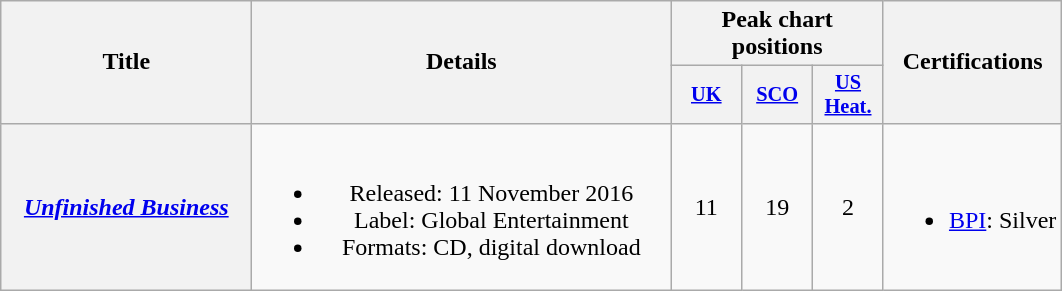<table class="wikitable plainrowheaders" style="text-align:center;">
<tr>
<th scope="col" rowspan="2" style="width:10em;">Title</th>
<th scope="col" rowspan="2" style="width:17em;">Details</th>
<th scope="col" colspan="3">Peak chart positions</th>
<th scope="col" rowspan="2">Certifications</th>
</tr>
<tr>
<th scope="col" style="width:3em;font-size:85%;"><a href='#'>UK</a><br></th>
<th scope="col" style="width:3em;font-size:85%;"><a href='#'>SCO</a><br></th>
<th scope="col" style="width:3em;font-size:85%;"><a href='#'>US Heat.</a><br></th>
</tr>
<tr>
<th scope="row"><em><a href='#'>Unfinished Business</a></em></th>
<td><br><ul><li>Released: 11 November 2016</li><li>Label: Global Entertainment</li><li>Formats: CD, digital download</li></ul></td>
<td>11</td>
<td>19</td>
<td>2</td>
<td><br><ul><li><a href='#'>BPI</a>: Silver</li></ul></td>
</tr>
</table>
